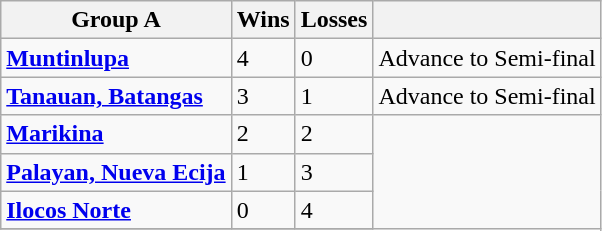<table class="wikitable">
<tr align=center>
<th>Group A</th>
<th>Wins</th>
<th>Losses</th>
<th></th>
</tr>
<tr>
<td><strong><a href='#'>Muntinlupa</a></strong></td>
<td>4</td>
<td>0</td>
<td>Advance to Semi-final</td>
</tr>
<tr>
<td><strong><a href='#'>Tanauan, Batangas</a></strong></td>
<td>3</td>
<td>1</td>
<td>Advance to Semi-final</td>
</tr>
<tr>
<td><strong><a href='#'>Marikina</a></strong></td>
<td>2</td>
<td>2</td>
</tr>
<tr>
<td><strong><a href='#'>Palayan, Nueva Ecija</a></strong></td>
<td>1</td>
<td>3</td>
</tr>
<tr>
<td><strong><a href='#'>Ilocos Norte</a></strong></td>
<td>0</td>
<td>4</td>
</tr>
<tr>
</tr>
</table>
